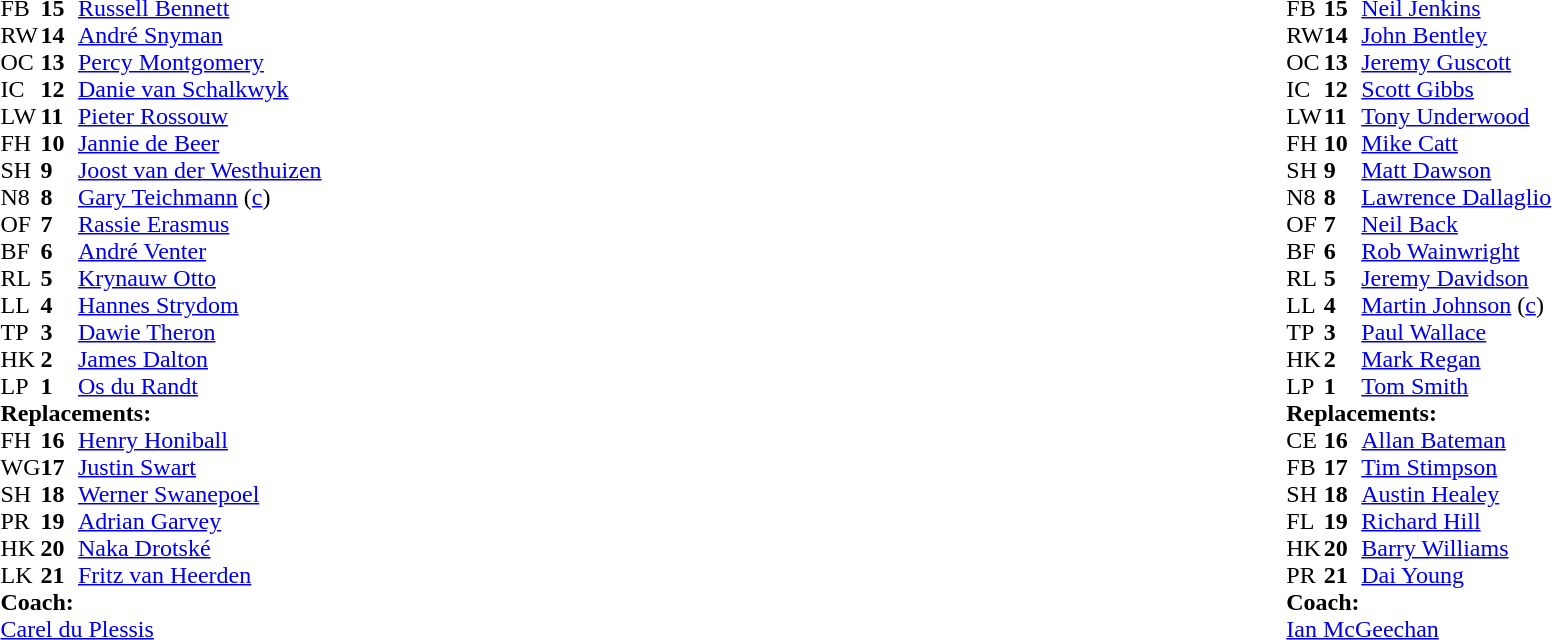<table style="width:100%">
<tr>
<td style="vertical-align:top;width:50%"><br><table cellspacing="0" cellpadding="0">
<tr>
<th width="25"></th>
<th width="25"></th>
</tr>
<tr>
<td>FB</td>
<td><strong>15</strong></td>
<td><a href='#'>Russell Bennett</a></td>
</tr>
<tr>
<td>RW</td>
<td><strong>14</strong></td>
<td><a href='#'>André Snyman</a></td>
</tr>
<tr>
<td>OC</td>
<td><strong>13</strong></td>
<td><a href='#'>Percy Montgomery</a></td>
<td></td>
<td></td>
</tr>
<tr>
<td>IC</td>
<td><strong>12</strong></td>
<td><a href='#'>Danie van Schalkwyk</a></td>
</tr>
<tr>
<td>LW</td>
<td><strong>11</strong></td>
<td><a href='#'>Pieter Rossouw</a></td>
</tr>
<tr>
<td>FH</td>
<td><strong>10</strong></td>
<td><a href='#'>Jannie de Beer</a></td>
<td></td>
<td></td>
</tr>
<tr>
<td>SH</td>
<td><strong>9</strong></td>
<td><a href='#'>Joost van der Westhuizen</a></td>
<td></td>
<td></td>
</tr>
<tr>
<td>N8</td>
<td><strong>8</strong></td>
<td><a href='#'>Gary Teichmann</a> (<a href='#'>c</a>)</td>
<td></td>
<td></td>
</tr>
<tr>
<td>OF</td>
<td><strong>7</strong></td>
<td><a href='#'>Rassie Erasmus</a></td>
</tr>
<tr>
<td>BF</td>
<td><strong>6</strong></td>
<td><a href='#'>André Venter</a></td>
</tr>
<tr>
<td>RL</td>
<td><strong>5</strong></td>
<td><a href='#'>Krynauw Otto</a></td>
</tr>
<tr>
<td>LL</td>
<td><strong>4</strong></td>
<td><a href='#'>Hannes Strydom</a></td>
</tr>
<tr>
<td>TP</td>
<td><strong>3</strong></td>
<td><a href='#'>Dawie Theron</a></td>
</tr>
<tr>
<td>HK</td>
<td><strong>2</strong></td>
<td><a href='#'>James Dalton</a></td>
<td></td>
<td></td>
</tr>
<tr>
<td>LP</td>
<td><strong>1</strong></td>
<td><a href='#'>Os du Randt</a></td>
<td></td>
<td></td>
</tr>
<tr>
<td colspan=3><strong>Replacements:</strong></td>
</tr>
<tr>
<td>FH</td>
<td><strong>16</strong></td>
<td><a href='#'>Henry Honiball</a></td>
<td></td>
<td></td>
</tr>
<tr>
<td>WG</td>
<td><strong>17</strong></td>
<td><a href='#'>Justin Swart</a></td>
<td></td>
<td></td>
</tr>
<tr>
<td>SH</td>
<td><strong>18</strong></td>
<td><a href='#'>Werner Swanepoel</a></td>
<td></td>
<td></td>
</tr>
<tr>
<td>PR</td>
<td><strong>19</strong></td>
<td><a href='#'>Adrian Garvey</a></td>
<td></td>
<td></td>
</tr>
<tr>
<td>HK</td>
<td><strong>20</strong></td>
<td><a href='#'>Naka Drotské</a></td>
<td></td>
<td></td>
</tr>
<tr>
<td>LK</td>
<td><strong>21</strong></td>
<td><a href='#'>Fritz van Heerden</a></td>
<td></td>
<td></td>
</tr>
<tr>
<td colspan=3><strong>Coach:</strong></td>
</tr>
<tr>
<td colspan="4"> <a href='#'>Carel du Plessis</a></td>
</tr>
</table>
</td>
<td style="vertical-align:top"></td>
<td style="vertical-align:top;width:50%"><br><table cellspacing="0" cellpadding="0" style="margin:auto">
<tr>
<th width="25"></th>
<th width="25"></th>
</tr>
<tr>
<td>FB</td>
<td><strong>15</strong></td>
<td> <a href='#'>Neil Jenkins</a></td>
</tr>
<tr>
<td>RW</td>
<td><strong>14</strong></td>
<td> <a href='#'>John Bentley</a></td>
</tr>
<tr>
<td>OC</td>
<td><strong>13</strong></td>
<td> <a href='#'>Jeremy Guscott</a></td>
<td></td>
<td></td>
</tr>
<tr>
<td>IC</td>
<td><strong>12</strong></td>
<td> <a href='#'>Scott Gibbs</a></td>
</tr>
<tr>
<td>LW</td>
<td><strong>11</strong></td>
<td> <a href='#'>Tony Underwood</a></td>
<td></td>
<td></td>
</tr>
<tr>
<td>FH</td>
<td><strong>10</strong></td>
<td> <a href='#'>Mike Catt</a></td>
</tr>
<tr>
<td>SH</td>
<td><strong>9</strong></td>
<td> <a href='#'>Matt Dawson</a></td>
<td></td>
<td></td>
</tr>
<tr>
<td>N8</td>
<td><strong>8</strong></td>
<td> <a href='#'>Lawrence Dallaglio</a></td>
</tr>
<tr>
<td>OF</td>
<td><strong>7</strong></td>
<td> <a href='#'>Neil Back</a></td>
</tr>
<tr>
<td>BF</td>
<td><strong>6</strong></td>
<td> <a href='#'>Rob Wainwright</a></td>
</tr>
<tr>
<td>RL</td>
<td><strong>5</strong></td>
<td> <a href='#'>Jeremy Davidson</a></td>
</tr>
<tr>
<td>LL</td>
<td><strong>4</strong></td>
<td> <a href='#'>Martin Johnson</a> (<a href='#'>c</a>)</td>
</tr>
<tr>
<td>TP</td>
<td><strong>3</strong></td>
<td> <a href='#'>Paul Wallace</a></td>
</tr>
<tr>
<td>HK</td>
<td><strong>2</strong></td>
<td> <a href='#'>Mark Regan</a></td>
</tr>
<tr>
<td>LP</td>
<td><strong>1</strong></td>
<td> <a href='#'>Tom Smith</a></td>
</tr>
<tr>
<td colspan=3><strong>Replacements:</strong></td>
</tr>
<tr>
<td>CE</td>
<td><strong>16</strong></td>
<td> <a href='#'>Allan Bateman</a></td>
<td></td>
<td></td>
</tr>
<tr>
<td>FB</td>
<td><strong>17</strong></td>
<td> <a href='#'>Tim Stimpson</a></td>
<td></td>
<td></td>
</tr>
<tr>
<td>SH</td>
<td><strong>18</strong></td>
<td> <a href='#'>Austin Healey</a></td>
<td></td>
<td></td>
</tr>
<tr>
<td>FL</td>
<td><strong>19</strong></td>
<td> <a href='#'>Richard Hill</a></td>
</tr>
<tr>
<td>HK</td>
<td><strong>20</strong></td>
<td> <a href='#'>Barry Williams</a></td>
</tr>
<tr>
<td>PR</td>
<td><strong>21</strong></td>
<td> <a href='#'>Dai Young</a></td>
</tr>
<tr>
<td colspan=3><strong>Coach:</strong></td>
</tr>
<tr>
<td colspan="4"> <a href='#'>Ian McGeechan</a></td>
</tr>
</table>
</td>
</tr>
</table>
